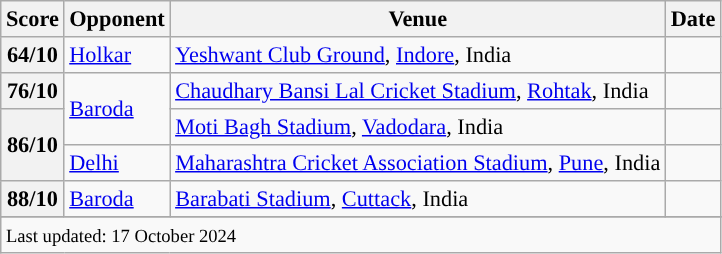<table class="wikitable sortable" style="text-align:left;font-size:93%;">
<tr>
<th><strong>Score</strong></th>
<th><strong>Opponent</strong></th>
<th><strong>Venue</strong></th>
<th><strong>Date</strong></th>
</tr>
<tr>
<th>64/10</th>
<td><a href='#'>Holkar</a></td>
<td><a href='#'>Yeshwant Club Ground</a>, <a href='#'>Indore</a>, India</td>
<td></td>
</tr>
<tr>
<th>76/10</th>
<td rowspan=2><a href='#'>Baroda</a></td>
<td><a href='#'>Chaudhary Bansi Lal Cricket Stadium</a>, <a href='#'>Rohtak</a>, India</td>
<td></td>
</tr>
<tr>
<th rowspan=2>86/10</th>
<td><a href='#'>Moti Bagh Stadium</a>, <a href='#'>Vadodara</a>, India</td>
<td></td>
</tr>
<tr>
<td><a href='#'>Delhi</a></td>
<td><a href='#'>Maharashtra Cricket Association Stadium</a>, <a href='#'>Pune</a>, India</td>
<td></td>
</tr>
<tr>
<th>88/10</th>
<td><a href='#'>Baroda</a></td>
<td><a href='#'>Barabati Stadium</a>, <a href='#'>Cuttack</a>, India</td>
<td></td>
</tr>
<tr>
</tr>
<tr class="sortbottom">
<td colspan="4"><small>Last updated: 17 October 2024</small></td>
</tr>
</table>
